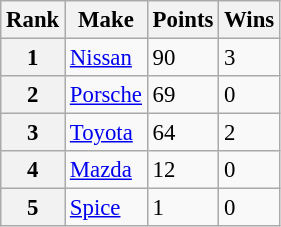<table class="wikitable" style="font-size: 95%;">
<tr>
<th>Rank</th>
<th>Make</th>
<th>Points</th>
<th>Wins</th>
</tr>
<tr>
<th>1</th>
<td><a href='#'>Nissan</a></td>
<td>90</td>
<td>3</td>
</tr>
<tr>
<th>2</th>
<td><a href='#'>Porsche</a></td>
<td>69</td>
<td>0</td>
</tr>
<tr>
<th>3</th>
<td><a href='#'>Toyota</a></td>
<td>64</td>
<td>2</td>
</tr>
<tr>
<th>4</th>
<td><a href='#'>Mazda</a></td>
<td>12</td>
<td>0</td>
</tr>
<tr>
<th>5</th>
<td><a href='#'>Spice</a></td>
<td>1</td>
<td>0</td>
</tr>
</table>
